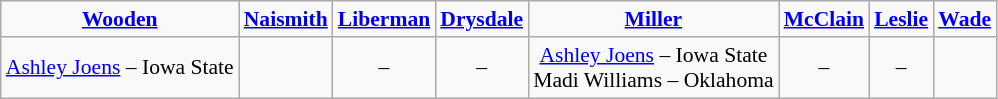<table class="wikitable" style="white-space:nowrap; font-size:90%; text-align: center;">
<tr>
<td><strong><a href='#'>Wooden</a></strong></td>
<td><strong><a href='#'>Naismith</a></strong></td>
<td><strong><a href='#'>Liberman</a></strong></td>
<td><strong><a href='#'>Drysdale</a></strong></td>
<td><strong><a href='#'>Miller</a></strong></td>
<td><strong><a href='#'>McClain</a></strong></td>
<td><strong><a href='#'>Leslie</a></strong> </td>
<td><strong><a href='#'>Wade</a></strong></td>
</tr>
<tr>
<td><a href='#'>Ashley Joens</a> – Iowa State</td>
<td></td>
<td>–</td>
<td>–</td>
<td><a href='#'>Ashley Joens</a> – Iowa State<br>Madi Williams – Oklahoma</td>
<td>–</td>
<td>–</td>
<td></td>
</tr>
</table>
